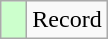<table class="wikitable" style="text-align: left;">
<tr>
<td width=10px bgcolor=#ccffcc></td>
<td>Record</td>
</tr>
</table>
